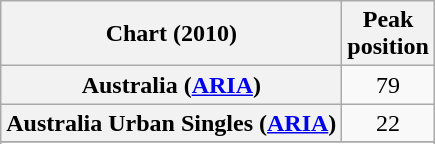<table class="wikitable sortable plainrowheaders">
<tr>
<th scope="col">Chart (2010)</th>
<th scope="col">Peak<br>position</th>
</tr>
<tr>
<th scope="row">Australia (<a href='#'>ARIA</a>)</th>
<td style="text-align:center;">79</td>
</tr>
<tr>
<th scope="row">Australia Urban Singles (<a href='#'>ARIA</a>)</th>
<td style="text-align:center;">22</td>
</tr>
<tr>
</tr>
<tr>
</tr>
</table>
